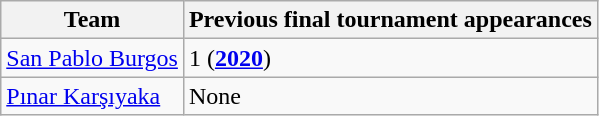<table class="wikitable">
<tr>
<th>Team</th>
<th>Previous final tournament appearances</th>
</tr>
<tr>
<td> <a href='#'>San Pablo Burgos</a></td>
<td>1 (<strong><a href='#'>2020</a></strong>)</td>
</tr>
<tr>
<td> <a href='#'>Pınar Karşıyaka</a></td>
<td>None</td>
</tr>
</table>
